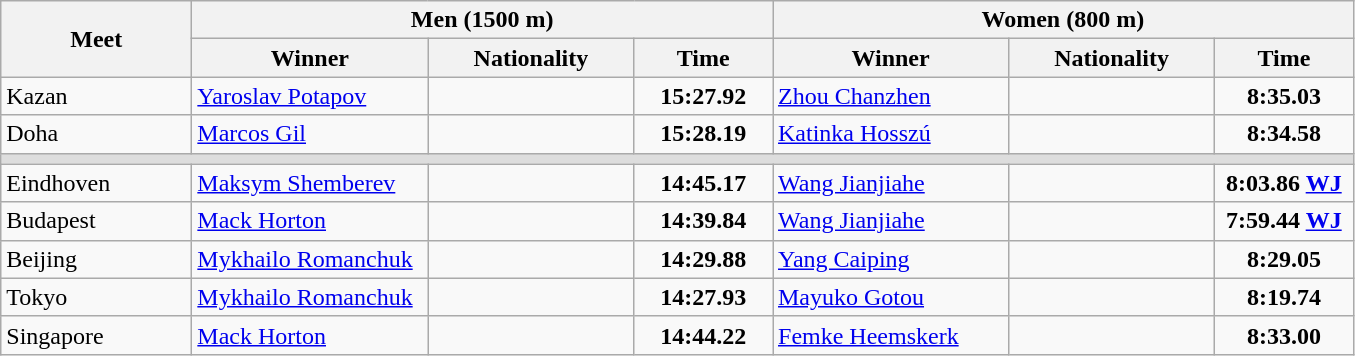<table class="wikitable">
<tr>
<th width=120 rowspan=2>Meet</th>
<th colspan=3>Men (1500 m)</th>
<th colspan=3>Women (800 m)</th>
</tr>
<tr>
<th width=150>Winner</th>
<th width=130>Nationality</th>
<th width=85>Time</th>
<th width=150>Winner</th>
<th width=130>Nationality</th>
<th width=85>Time</th>
</tr>
<tr>
<td>Kazan</td>
<td><a href='#'>Yaroslav Potapov</a></td>
<td></td>
<td align=center><strong>15:27.92</strong></td>
<td><a href='#'>Zhou Chanzhen</a></td>
<td></td>
<td align=center><strong>8:35.03</strong></td>
</tr>
<tr>
<td>Doha</td>
<td><a href='#'>Marcos Gil</a></td>
<td></td>
<td align=center><strong>15:28.19</strong></td>
<td><a href='#'>Katinka Hosszú</a></td>
<td></td>
<td align=center><strong>8:34.58</strong></td>
</tr>
<tr bgcolor=#DDDDDD>
<td colspan=7></td>
</tr>
<tr>
<td>Eindhoven</td>
<td><a href='#'>Maksym Shemberev</a></td>
<td></td>
<td align=center><strong>14:45.17</strong></td>
<td><a href='#'>Wang Jianjiahe</a></td>
<td></td>
<td align=center><strong>8:03.86 <a href='#'>WJ</a></strong></td>
</tr>
<tr>
<td>Budapest</td>
<td><a href='#'>Mack Horton</a></td>
<td></td>
<td align=center><strong>14:39.84</strong></td>
<td><a href='#'>Wang Jianjiahe</a></td>
<td></td>
<td align=center><strong>7:59.44 <a href='#'>WJ</a></strong></td>
</tr>
<tr>
<td>Beijing</td>
<td><a href='#'>Mykhailo Romanchuk</a></td>
<td></td>
<td align=center><strong>14:29.88</strong></td>
<td><a href='#'>Yang Caiping</a></td>
<td></td>
<td align=center><strong>8:29.05</strong></td>
</tr>
<tr>
<td>Tokyo</td>
<td><a href='#'>Mykhailo Romanchuk</a></td>
<td></td>
<td align=center><strong>14:27.93</strong></td>
<td><a href='#'>Mayuko Gotou</a></td>
<td></td>
<td align=center><strong>8:19.74</strong></td>
</tr>
<tr>
<td>Singapore</td>
<td><a href='#'>Mack Horton</a></td>
<td></td>
<td align=center><strong>14:44.22</strong></td>
<td><a href='#'>Femke Heemskerk</a></td>
<td></td>
<td align=center><strong>8:33.00</strong></td>
</tr>
</table>
